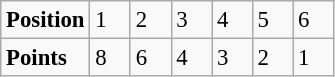<table class="wikitable" style="font-size: 95%;">
<tr>
<td><strong>Position</strong></td>
<td width=20>1</td>
<td width=20>2</td>
<td width=20>3</td>
<td width=20>4</td>
<td width=20>5</td>
<td width=20>6</td>
</tr>
<tr>
<td><strong>Points</strong></td>
<td>8</td>
<td>6</td>
<td>4</td>
<td>3</td>
<td>2</td>
<td>1</td>
</tr>
</table>
